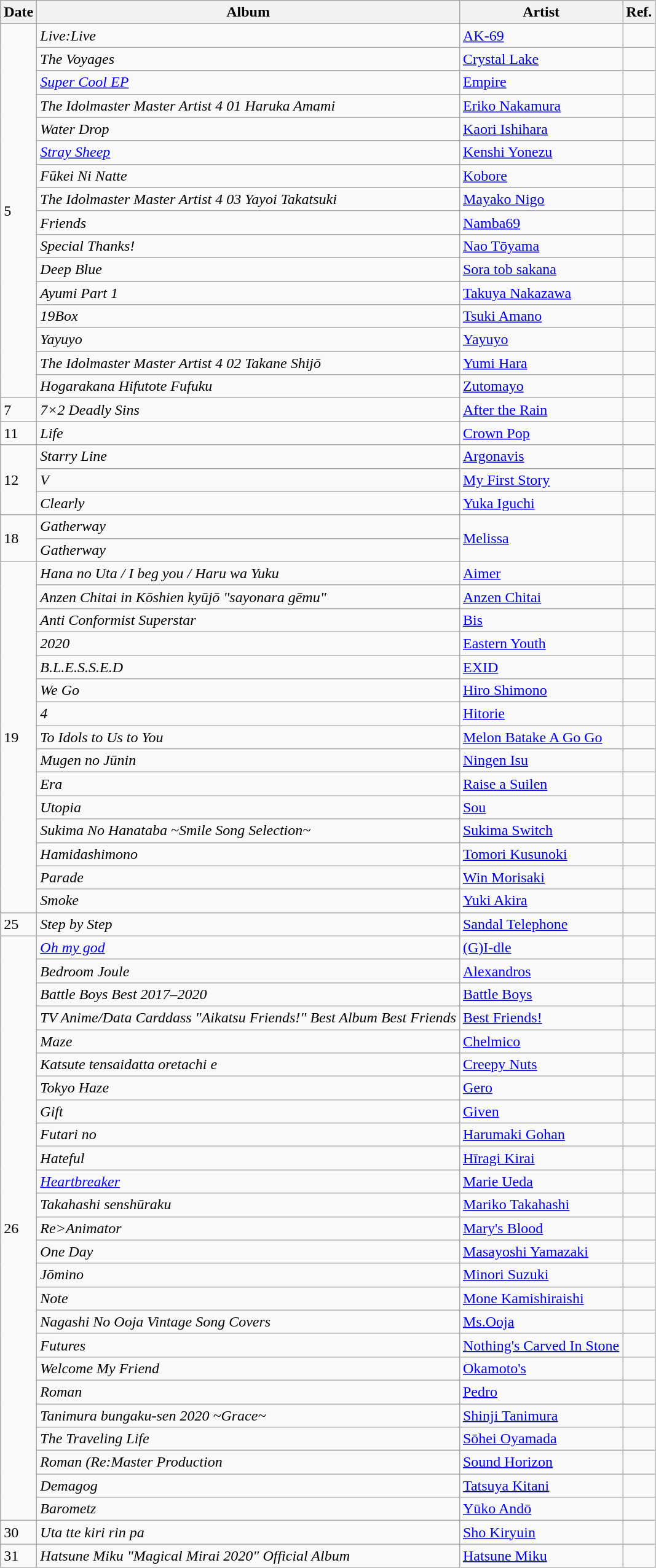<table class="wikitable">
<tr>
<th>Date</th>
<th>Album</th>
<th>Artist</th>
<th>Ref.</th>
</tr>
<tr>
<td rowspan="16">5</td>
<td><em>Live:Live</em></td>
<td><a href='#'>AK-69</a></td>
<td></td>
</tr>
<tr>
<td><em>The Voyages</em></td>
<td><a href='#'>Crystal Lake</a></td>
<td></td>
</tr>
<tr>
<td><em><a href='#'>Super Cool EP</a></em></td>
<td><a href='#'>Empire</a></td>
<td></td>
</tr>
<tr>
<td><em>The Idolmaster Master Artist 4 01 Haruka Amami</em></td>
<td><a href='#'>Eriko Nakamura</a></td>
<td></td>
</tr>
<tr>
<td><em>Water Drop</em></td>
<td><a href='#'>Kaori Ishihara</a></td>
<td></td>
</tr>
<tr>
<td><em><a href='#'>Stray Sheep</a></em></td>
<td><a href='#'>Kenshi Yonezu</a></td>
<td></td>
</tr>
<tr>
<td><em>Fūkei Ni Natte</em></td>
<td><a href='#'>Kobore</a></td>
<td></td>
</tr>
<tr>
<td><em>The Idolmaster Master Artist 4 03 Yayoi Takatsuki</em></td>
<td><a href='#'>Mayako Nigo</a></td>
<td></td>
</tr>
<tr>
<td><em>Friends</em></td>
<td><a href='#'>Namba69</a></td>
<td></td>
</tr>
<tr>
<td><em>Special Thanks!</em></td>
<td><a href='#'>Nao Tōyama</a></td>
<td></td>
</tr>
<tr>
<td><em>Deep Blue</em></td>
<td><a href='#'>Sora tob sakana</a></td>
<td></td>
</tr>
<tr>
<td><em>Ayumi Part 1</em></td>
<td><a href='#'>Takuya Nakazawa</a></td>
<td></td>
</tr>
<tr>
<td><em>19Box</em></td>
<td><a href='#'>Tsuki Amano</a></td>
<td></td>
</tr>
<tr>
<td><em>Yayuyo</em></td>
<td><a href='#'>Yayuyo</a></td>
<td></td>
</tr>
<tr>
<td><em>The Idolmaster Master Artist 4 02 Takane Shijō</em></td>
<td><a href='#'>Yumi Hara</a></td>
<td></td>
</tr>
<tr>
<td><em>Hogarakana Hifutote Fufuku</em></td>
<td><a href='#'>Zutomayo</a></td>
<td></td>
</tr>
<tr>
<td>7</td>
<td><em>7×2 Deadly Sins</em></td>
<td><a href='#'>After the Rain</a></td>
<td></td>
</tr>
<tr>
<td>11</td>
<td><em>Life</em></td>
<td><a href='#'>Crown Pop</a></td>
<td></td>
</tr>
<tr>
<td rowspan="3">12</td>
<td><em>Starry Line</em></td>
<td><a href='#'>Argonavis</a></td>
<td></td>
</tr>
<tr>
<td><em>V</em></td>
<td><a href='#'>My First Story</a></td>
<td></td>
</tr>
<tr>
<td><em>Clearly</em></td>
<td><a href='#'>Yuka Iguchi</a></td>
<td></td>
</tr>
<tr>
<td rowspan="2">18</td>
<td><em>Gatherway <Red Ban></em></td>
<td rowspan="2"><a href='#'>Melissa</a></td>
<td rowspan="2"></td>
</tr>
<tr>
<td><em>Gatherway <Blue Ban></em></td>
</tr>
<tr>
<td rowspan="15">19</td>
<td><em>Hana no Uta / I beg you / Haru wa Yuku</em></td>
<td><a href='#'>Aimer</a></td>
<td></td>
</tr>
<tr>
<td><em>Anzen Chitai in Kōshien kyūjō "sayonara gēmu"</em></td>
<td><a href='#'>Anzen Chitai</a></td>
<td></td>
</tr>
<tr>
<td><em>Anti Conformist Superstar</em></td>
<td><a href='#'>Bis</a></td>
<td></td>
</tr>
<tr>
<td><em>2020</em></td>
<td><a href='#'>Eastern Youth</a></td>
<td></td>
</tr>
<tr>
<td><em>B.L.E.S.S.E.D</em></td>
<td><a href='#'>EXID</a></td>
<td></td>
</tr>
<tr>
<td><em>We Go</em></td>
<td><a href='#'>Hiro Shimono</a></td>
<td></td>
</tr>
<tr>
<td><em>4</em></td>
<td><a href='#'>Hitorie</a></td>
<td></td>
</tr>
<tr>
<td><em>To Idols to Us to You</em></td>
<td><a href='#'>Melon Batake A Go Go</a></td>
<td></td>
</tr>
<tr>
<td><em>Mugen no Jūnin</em></td>
<td><a href='#'>Ningen Isu</a></td>
<td></td>
</tr>
<tr>
<td><em>Era</em></td>
<td><a href='#'>Raise a Suilen</a></td>
<td></td>
</tr>
<tr>
<td><em>Utopia</em></td>
<td><a href='#'>Sou</a></td>
<td></td>
</tr>
<tr>
<td><em>Sukima No Hanataba ~Smile Song Selection~</em></td>
<td><a href='#'>Sukima Switch</a></td>
<td></td>
</tr>
<tr>
<td><em>Hamidashimono</em></td>
<td><a href='#'>Tomori Kusunoki</a></td>
<td></td>
</tr>
<tr>
<td><em>Parade</em></td>
<td><a href='#'>Win Morisaki</a></td>
<td></td>
</tr>
<tr>
<td><em>Smoke</em></td>
<td><a href='#'>Yuki Akira</a></td>
<td></td>
</tr>
<tr>
<td>25</td>
<td><em>Step by Step</em></td>
<td><a href='#'>Sandal Telephone</a></td>
<td></td>
</tr>
<tr>
<td rowspan="25">26</td>
<td><em><a href='#'>Oh my god</a></em></td>
<td><a href='#'>(G)I-dle</a></td>
<td></td>
</tr>
<tr>
<td><em>Bedroom Joule</em></td>
<td><a href='#'>Alexandros</a></td>
<td></td>
</tr>
<tr>
<td><em>Battle Boys Best 2017–2020</em></td>
<td><a href='#'>Battle Boys</a></td>
<td></td>
</tr>
<tr>
<td><em>TV Anime/Data Carddass "Aikatsu Friends!" Best Album Best Friends</em></td>
<td><a href='#'>Best Friends!</a></td>
<td></td>
</tr>
<tr>
<td><em>Maze</em></td>
<td><a href='#'>Chelmico</a></td>
<td></td>
</tr>
<tr>
<td><em>Katsute tensaidatta oretachi e</em></td>
<td><a href='#'>Creepy Nuts</a></td>
<td></td>
</tr>
<tr>
<td><em>Tokyo Haze</em></td>
<td><a href='#'>Gero</a></td>
<td></td>
</tr>
<tr>
<td><em>Gift</em></td>
<td><a href='#'>Given</a></td>
<td></td>
</tr>
<tr>
<td><em>Futari no</em></td>
<td><a href='#'>Harumaki Gohan</a></td>
<td></td>
</tr>
<tr>
<td><em>Hateful</em></td>
<td><a href='#'>Hīragi Kirai</a></td>
<td></td>
</tr>
<tr>
<td><em><a href='#'>Heartbreaker</a></em></td>
<td><a href='#'>Marie Ueda</a></td>
<td></td>
</tr>
<tr>
<td><em>Takahashi senshūraku</em></td>
<td><a href='#'>Mariko Takahashi</a></td>
<td></td>
</tr>
<tr>
<td><em>Re>Animator</em></td>
<td><a href='#'>Mary's Blood</a></td>
<td></td>
</tr>
<tr>
<td><em>One Day</em></td>
<td><a href='#'>Masayoshi Yamazaki</a></td>
<td></td>
</tr>
<tr>
<td><em>Jōmino</em></td>
<td><a href='#'>Minori Suzuki</a></td>
<td></td>
</tr>
<tr>
<td><em>Note</em></td>
<td><a href='#'>Mone Kamishiraishi</a></td>
<td></td>
</tr>
<tr>
<td><em>Nagashi No Ooja Vintage Song Covers</em></td>
<td><a href='#'>Ms.Ooja</a></td>
<td></td>
</tr>
<tr>
<td><em>Futures</em></td>
<td><a href='#'>Nothing's Carved In Stone</a></td>
<td></td>
</tr>
<tr>
<td><em>Welcome My Friend</em></td>
<td><a href='#'>Okamoto's</a></td>
<td></td>
</tr>
<tr>
<td><em>Roman</em></td>
<td><a href='#'>Pedro</a></td>
<td></td>
</tr>
<tr>
<td><em>Tanimura bungaku-sen 2020 ~Grace~</em></td>
<td><a href='#'>Shinji Tanimura</a></td>
<td></td>
</tr>
<tr>
<td><em>The Traveling Life</em></td>
<td><a href='#'>Sōhei Oyamada</a></td>
<td></td>
</tr>
<tr>
<td><em>Roman (Re:Master Production</em></td>
<td><a href='#'>Sound Horizon</a></td>
<td></td>
</tr>
<tr>
<td><em>Demagog</em></td>
<td><a href='#'>Tatsuya Kitani</a></td>
<td></td>
</tr>
<tr>
<td><em>Barometz</em></td>
<td><a href='#'>Yūko Andō</a></td>
<td></td>
</tr>
<tr>
<td>30</td>
<td><em>Uta tte kiri rin pa</em></td>
<td><a href='#'>Sho Kiryuin</a></td>
<td></td>
</tr>
<tr>
<td>31</td>
<td><em>Hatsune Miku "Magical Mirai 2020" Official Album</em></td>
<td><a href='#'>Hatsune Miku</a></td>
<td></td>
</tr>
</table>
